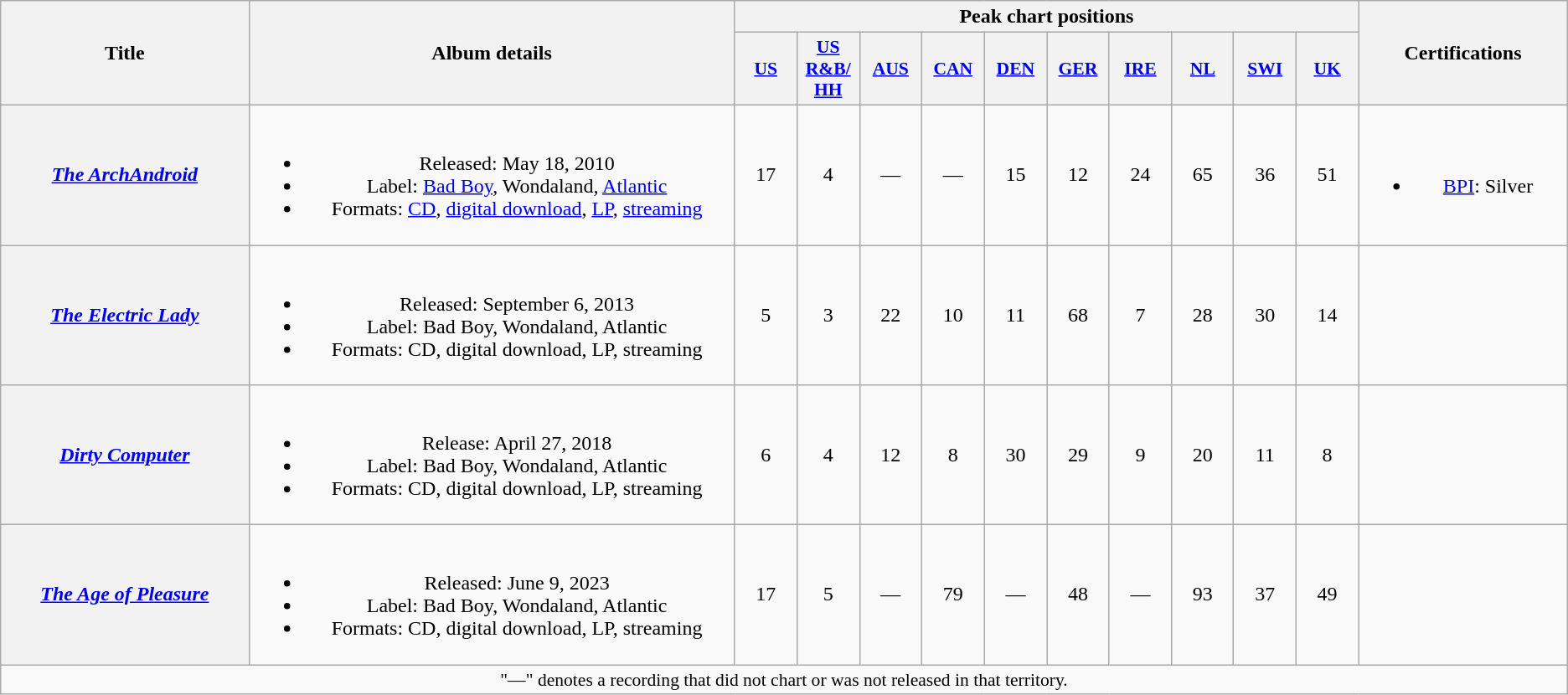<table class="wikitable plainrowheaders" style="text-align:center;">
<tr>
<th scope="col" rowspan="2" style="width:12em;">Title</th>
<th scope="col" rowspan="2" style="width:24em;">Album details</th>
<th scope="col" colspan="10">Peak chart positions</th>
<th scope="col" rowspan="2" style="width:10em;">Certifications</th>
</tr>
<tr>
<th style="width:3em;font-size:90%"><a href='#'>US</a><br></th>
<th style="width:3em;font-size:90%"><a href='#'>US<br>R&B/<br>HH</a><br></th>
<th style="width:3em;font-size:90%"><a href='#'>AUS</a><br></th>
<th style="width:3em;font-size:90%"><a href='#'>CAN</a><br></th>
<th style="width:3em;font-size:90%"><a href='#'>DEN</a><br></th>
<th style="width:3em;font-size:90%"><a href='#'>GER</a><br></th>
<th style="width:3em;font-size:90%"><a href='#'>IRE</a><br></th>
<th style="width:3em;font-size:90%"><a href='#'>NL</a><br></th>
<th style="width:3em;font-size:90%"><a href='#'>SWI</a><br></th>
<th style="width:3em;font-size:90%"><a href='#'>UK</a><br></th>
</tr>
<tr>
<th scope="row"><em><a href='#'>The ArchAndroid</a></em></th>
<td><br><ul><li>Released: May 18, 2010</li><li>Label: <a href='#'>Bad Boy</a>, Wondaland, <a href='#'>Atlantic</a></li><li>Formats: <a href='#'>CD</a>, <a href='#'>digital download</a>, <a href='#'>LP</a>, <a href='#'>streaming</a></li></ul></td>
<td>17</td>
<td>4</td>
<td>—</td>
<td>—</td>
<td>15</td>
<td>12</td>
<td>24</td>
<td>65</td>
<td>36</td>
<td>51</td>
<td><br><ul><li><a href='#'>BPI</a>: Silver</li></ul></td>
</tr>
<tr>
<th scope="row"><em><a href='#'>The Electric Lady</a></em></th>
<td><br><ul><li>Released: September 6, 2013</li><li>Label: Bad Boy, Wondaland, Atlantic</li><li>Formats: CD, digital download, LP, streaming</li></ul></td>
<td>5</td>
<td>3</td>
<td>22</td>
<td>10</td>
<td>11</td>
<td>68</td>
<td>7</td>
<td>28</td>
<td>30</td>
<td>14</td>
<td></td>
</tr>
<tr>
<th scope="row"><em><a href='#'>Dirty Computer</a></em></th>
<td><br><ul><li>Release: April 27, 2018</li><li>Label: Bad Boy, Wondaland, Atlantic</li><li>Formats: CD, digital download, LP, streaming</li></ul></td>
<td>6</td>
<td>4</td>
<td>12</td>
<td>8</td>
<td>30</td>
<td>29</td>
<td>9</td>
<td>20</td>
<td>11</td>
<td>8</td>
<td></td>
</tr>
<tr>
<th scope="row"><em><a href='#'>The Age of Pleasure</a></em></th>
<td><br><ul><li>Released: June 9, 2023</li><li>Label: Bad Boy, Wondaland, Atlantic</li><li>Formats: CD, digital download, LP, streaming</li></ul></td>
<td>17</td>
<td>5</td>
<td>—</td>
<td>79</td>
<td>—</td>
<td>48</td>
<td>—</td>
<td>93</td>
<td>37</td>
<td>49</td>
<td></td>
</tr>
<tr>
<td colspan="13" style="font-size:90%">"—" denotes a recording that did not chart or was not released in that territory.</td>
</tr>
</table>
